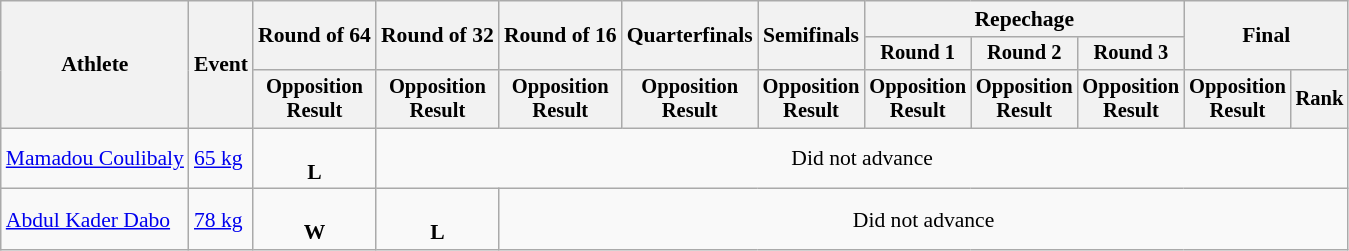<table class="wikitable" style="font-size:90%">
<tr>
<th rowspan="3">Athlete</th>
<th rowspan="3">Event</th>
<th rowspan="2">Round of 64</th>
<th rowspan="2">Round of 32</th>
<th rowspan="2">Round of 16</th>
<th rowspan="2">Quarterfinals</th>
<th rowspan="2">Semifinals</th>
<th colspan=3>Repechage</th>
<th rowspan="2" colspan=2>Final</th>
</tr>
<tr style="font-size:95%">
<th>Round 1</th>
<th>Round 2</th>
<th>Round 3</th>
</tr>
<tr style="font-size:95%">
<th>Opposition<br>Result</th>
<th>Opposition<br>Result</th>
<th>Opposition<br>Result</th>
<th>Opposition<br>Result</th>
<th>Opposition<br>Result</th>
<th>Opposition<br>Result</th>
<th>Opposition<br>Result</th>
<th>Opposition<br>Result</th>
<th>Opposition<br>Result</th>
<th>Rank</th>
</tr>
<tr align=center>
<td align=left><a href='#'>Mamadou Coulibaly</a></td>
<td align=left><a href='#'>65 kg</a></td>
<td><br><strong>L</strong></td>
<td colspan=9>Did not advance</td>
</tr>
<tr align=center>
<td align=left><a href='#'>Abdul Kader Dabo</a></td>
<td align=left><a href='#'>78 kg</a></td>
<td><br><strong>W</strong></td>
<td><br><strong>L</strong></td>
<td colspan=8>Did not advance</td>
</tr>
</table>
